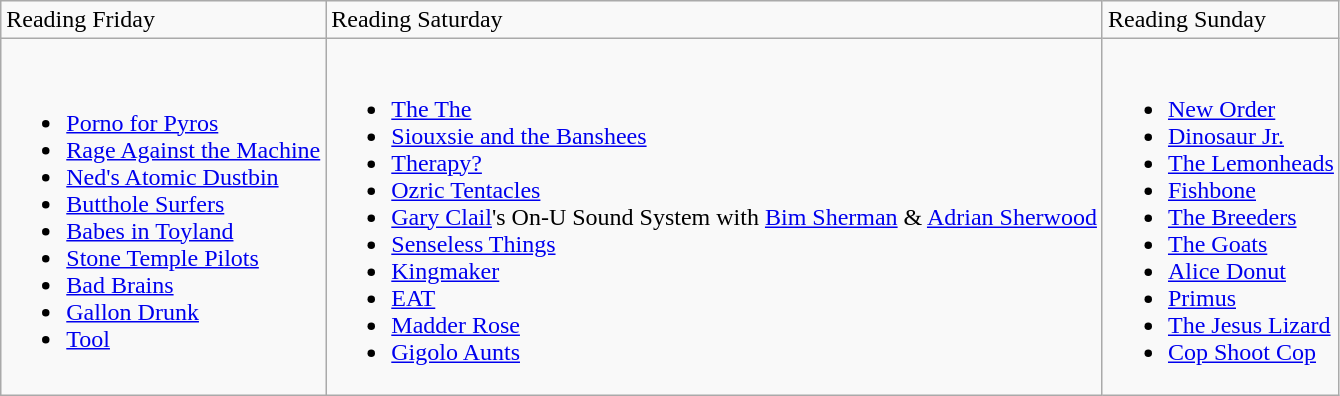<table class="wikitable">
<tr>
<td>Reading Friday</td>
<td>Reading Saturday</td>
<td>Reading Sunday</td>
</tr>
<tr>
<td><br><ul><li><a href='#'>Porno for Pyros</a></li><li><a href='#'>Rage Against the Machine</a></li><li><a href='#'>Ned's Atomic Dustbin</a></li><li><a href='#'>Butthole Surfers</a></li><li><a href='#'>Babes in Toyland</a></li><li><a href='#'>Stone Temple Pilots</a></li><li><a href='#'>Bad Brains</a></li><li><a href='#'>Gallon Drunk</a></li><li><a href='#'>Tool</a></li></ul></td>
<td><br><ul><li><a href='#'>The The</a></li><li><a href='#'>Siouxsie and the Banshees</a></li><li><a href='#'>Therapy?</a></li><li><a href='#'>Ozric Tentacles</a></li><li><a href='#'>Gary Clail</a>'s On-U Sound System with <a href='#'>Bim Sherman</a> & <a href='#'>Adrian Sherwood</a></li><li><a href='#'>Senseless Things</a></li><li><a href='#'>Kingmaker</a></li><li><a href='#'>EAT</a></li><li><a href='#'>Madder Rose</a></li><li><a href='#'>Gigolo Aunts</a></li></ul></td>
<td><br><ul><li><a href='#'>New Order</a></li><li><a href='#'>Dinosaur Jr.</a></li><li><a href='#'>The Lemonheads</a></li><li><a href='#'>Fishbone</a></li><li><a href='#'>The Breeders</a></li><li><a href='#'>The Goats</a></li><li><a href='#'>Alice Donut</a></li><li><a href='#'>Primus</a></li><li><a href='#'>The Jesus Lizard</a></li><li><a href='#'>Cop Shoot Cop</a></li></ul></td>
</tr>
</table>
